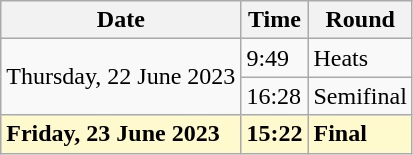<table class="wikitable">
<tr>
<th>Date</th>
<th>Time</th>
<th>Round</th>
</tr>
<tr>
<td rowspan=2>Thursday, 22 June 2023</td>
<td>9:49</td>
<td>Heats</td>
</tr>
<tr>
<td>16:28</td>
<td>Semifinal</td>
</tr>
<tr style=background:lemonchiffon>
<td><strong>Friday, 23 June 2023</strong></td>
<td><strong>15:22</strong></td>
<td><strong>Final</strong></td>
</tr>
</table>
